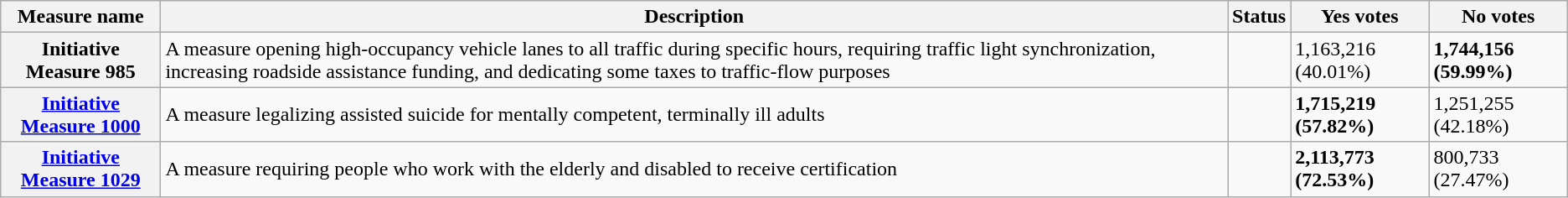<table class="wikitable sortable plainrowheaders">
<tr>
<th scope=col>Measure name</th>
<th scope=col class=unsortable>Description</th>
<th scope=col>Status</th>
<th scope=col>Yes votes</th>
<th scope=col>No votes</th>
</tr>
<tr>
<th scope=row>Initiative Measure 985</th>
<td>A measure opening high-occupancy vehicle lanes to all traffic during specific hours, requiring traffic light synchronization, increasing roadside assistance funding, and dedicating some taxes to traffic-flow purposes</td>
<td></td>
<td>1,163,216 (40.01%)</td>
<td><strong>1,744,156 (59.99%)</strong></td>
</tr>
<tr>
<th scope=row><a href='#'>Initiative Measure 1000</a></th>
<td>A measure legalizing assisted suicide for mentally competent, terminally ill adults</td>
<td></td>
<td><strong>1,715,219 (57.82%)</strong></td>
<td>1,251,255 (42.18%)</td>
</tr>
<tr>
<th scope=row><a href='#'>Initiative Measure 1029</a></th>
<td>A measure requiring people who work with the elderly and disabled to receive certification</td>
<td></td>
<td><strong>2,113,773 (72.53%)</strong></td>
<td>800,733 (27.47%)</td>
</tr>
</table>
